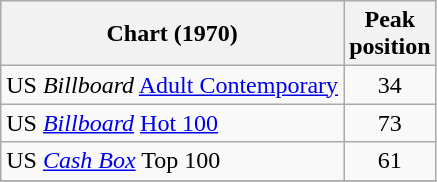<table class="wikitable sortable">
<tr>
<th>Chart (1970)</th>
<th>Peak<br>position</th>
</tr>
<tr>
<td>US <em>Billboard</em> <a href='#'>Adult Contemporary</a></td>
<td style="text-align:center;">34</td>
</tr>
<tr>
<td>US <em><a href='#'>Billboard</a></em> <a href='#'>Hot 100</a></td>
<td style="text-align:center;">73</td>
</tr>
<tr>
<td>US <a href='#'><em>Cash Box</em></a> Top 100</td>
<td align="center">61</td>
</tr>
<tr>
</tr>
</table>
